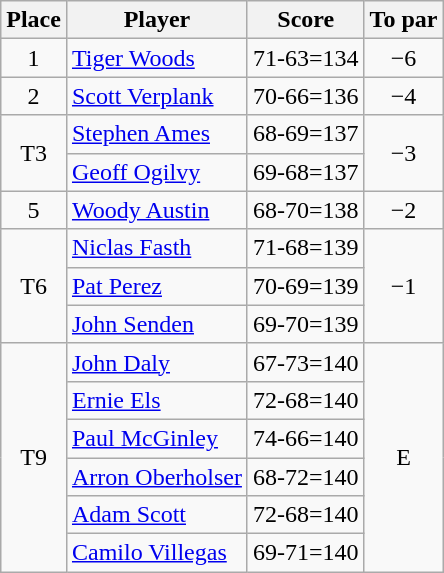<table class="wikitable">
<tr>
<th>Place</th>
<th>Player</th>
<th>Score</th>
<th>To par</th>
</tr>
<tr>
<td align="center">1</td>
<td> <a href='#'>Tiger Woods</a></td>
<td>71-63=134</td>
<td align="center">−6</td>
</tr>
<tr>
<td align="center">2</td>
<td> <a href='#'>Scott Verplank</a></td>
<td>70-66=136</td>
<td align="center">−4</td>
</tr>
<tr>
<td rowspan="2" align="center">T3</td>
<td> <a href='#'>Stephen Ames</a></td>
<td>68-69=137</td>
<td rowspan="2" align="center">−3</td>
</tr>
<tr>
<td> <a href='#'>Geoff Ogilvy</a></td>
<td>69-68=137</td>
</tr>
<tr>
<td align="center">5</td>
<td> <a href='#'>Woody Austin</a></td>
<td>68-70=138</td>
<td align="center">−2</td>
</tr>
<tr>
<td rowspan="3" align="center">T6</td>
<td> <a href='#'>Niclas Fasth</a></td>
<td>71-68=139</td>
<td rowspan="3" align="center">−1</td>
</tr>
<tr>
<td> <a href='#'>Pat Perez</a></td>
<td>70-69=139</td>
</tr>
<tr>
<td> <a href='#'>John Senden</a></td>
<td>69-70=139</td>
</tr>
<tr>
<td rowspan="6" align="center">T9</td>
<td> <a href='#'>John Daly</a></td>
<td>67-73=140</td>
<td rowspan="6" align="center">E</td>
</tr>
<tr>
<td> <a href='#'>Ernie Els</a></td>
<td>72-68=140</td>
</tr>
<tr>
<td> <a href='#'>Paul McGinley</a></td>
<td>74-66=140</td>
</tr>
<tr>
<td> <a href='#'>Arron Oberholser</a></td>
<td>68-72=140</td>
</tr>
<tr>
<td> <a href='#'>Adam Scott</a></td>
<td>72-68=140</td>
</tr>
<tr>
<td> <a href='#'>Camilo Villegas</a></td>
<td>69-71=140</td>
</tr>
</table>
